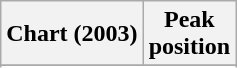<table class="wikitable sortable plainrowheaders">
<tr>
<th scope="col">Chart (2003)</th>
<th scope="col">Peak<br>position</th>
</tr>
<tr>
</tr>
<tr>
</tr>
<tr>
</tr>
<tr>
</tr>
<tr>
</tr>
<tr>
</tr>
<tr>
</tr>
<tr>
</tr>
<tr>
</tr>
<tr>
</tr>
<tr>
</tr>
<tr>
</tr>
</table>
